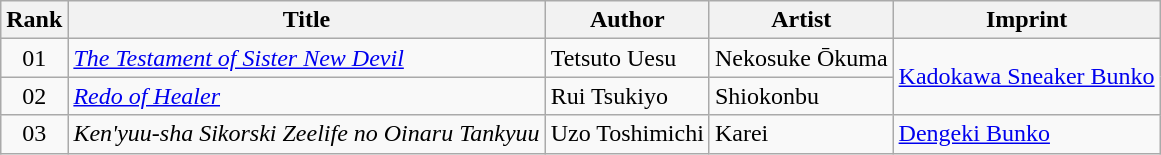<table class="wikitable">
<tr>
<th>Rank</th>
<th>Title</th>
<th>Author</th>
<th>Artist</th>
<th>Imprint</th>
</tr>
<tr>
<td align="center">01</td>
<td><em><a href='#'>The Testament of Sister New Devil</a></em></td>
<td>Tetsuto Uesu</td>
<td>Nekosuke Ōkuma</td>
<td rowspan="2"><a href='#'>Kadokawa Sneaker Bunko</a></td>
</tr>
<tr>
<td align="center">02</td>
<td><em><a href='#'>Redo of Healer</a></em></td>
<td>Rui Tsukiyo</td>
<td>Shiokonbu</td>
</tr>
<tr>
<td align="center">03</td>
<td><em>Ken'yuu-sha Sikorski Zeelife no Oinaru Tankyuu</em></td>
<td>Uzo Toshimichi</td>
<td>Karei</td>
<td><a href='#'>Dengeki Bunko</a></td>
</tr>
</table>
